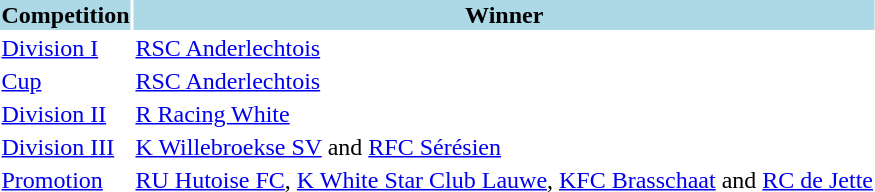<table>
<tr style="background:lightblue;">
<th>Competition</th>
<th>Winner</th>
</tr>
<tr>
<td><a href='#'>Division I</a></td>
<td><a href='#'>RSC Anderlechtois</a></td>
</tr>
<tr>
<td><a href='#'>Cup</a></td>
<td><a href='#'>RSC Anderlechtois</a></td>
</tr>
<tr>
<td><a href='#'>Division II</a></td>
<td><a href='#'>R Racing White</a></td>
</tr>
<tr>
<td><a href='#'>Division III</a></td>
<td><a href='#'>K Willebroekse SV</a> and <a href='#'>RFC Sérésien</a></td>
</tr>
<tr>
<td><a href='#'>Promotion</a></td>
<td><a href='#'>RU Hutoise FC</a>, <a href='#'>K White Star Club Lauwe</a>, <a href='#'>KFC Brasschaat</a> and <a href='#'>RC de Jette</a></td>
</tr>
</table>
